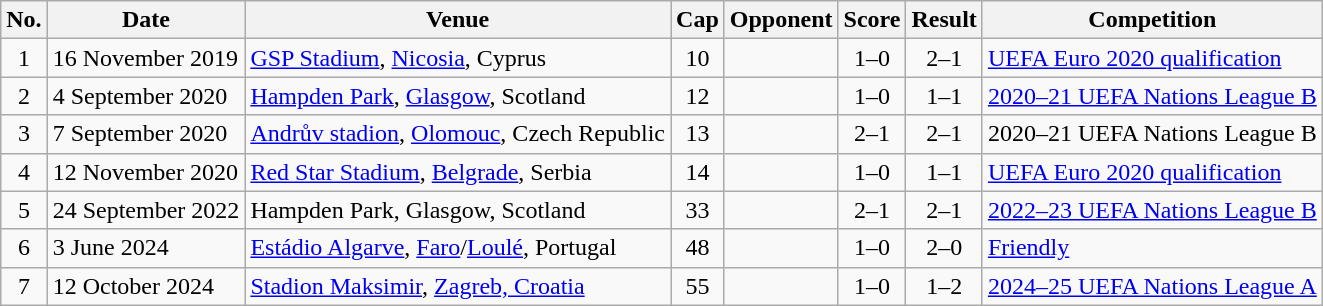<table class="wikitable sortable">
<tr>
<th scope="col">No.</th>
<th scope="col">Date</th>
<th scope="col">Venue</th>
<th scope="col">Cap</th>
<th scope="col">Opponent</th>
<th scope="col">Score</th>
<th scope="col">Result</th>
<th scope="col">Competition</th>
</tr>
<tr>
<td align="center">1</td>
<td>16 November 2019</td>
<td><a href='#'>GSP Stadium</a>, <a href='#'>Nicosia</a>, Cyprus</td>
<td align="center">10</td>
<td></td>
<td align="center">1–0</td>
<td align="center">2–1</td>
<td><a href='#'>UEFA Euro 2020 qualification</a></td>
</tr>
<tr>
<td align="center">2</td>
<td>4 September 2020</td>
<td><a href='#'>Hampden Park</a>, <a href='#'>Glasgow</a>, Scotland</td>
<td align="center">12</td>
<td></td>
<td align="center">1–0</td>
<td align="center">1–1</td>
<td><a href='#'>2020–21 UEFA Nations League B</a></td>
</tr>
<tr>
<td align="center">3</td>
<td>7 September 2020</td>
<td><a href='#'>Andrův stadion</a>, <a href='#'>Olomouc</a>, Czech Republic</td>
<td align="center">13</td>
<td></td>
<td align="center">2–1</td>
<td align="center">2–1</td>
<td>2020–21 UEFA Nations League B</td>
</tr>
<tr>
<td align="center">4</td>
<td>12 November 2020</td>
<td><a href='#'>Red Star Stadium</a>, <a href='#'>Belgrade</a>, Serbia</td>
<td align="center">14</td>
<td></td>
<td align="center">1–0</td>
<td align="center">1–1 </td>
<td><a href='#'>UEFA Euro 2020 qualification</a></td>
</tr>
<tr>
<td align="center">5</td>
<td>24 September 2022</td>
<td>Hampden Park, Glasgow, Scotland</td>
<td align="center">33</td>
<td></td>
<td align="center">2–1</td>
<td align="center">2–1</td>
<td><a href='#'>2022–23 UEFA Nations League B</a></td>
</tr>
<tr>
<td align="center">6</td>
<td>3 June 2024</td>
<td><a href='#'>Estádio Algarve</a>, <a href='#'>Faro</a>/<a href='#'>Loulé</a>, Portugal</td>
<td align="center">48</td>
<td></td>
<td align="center">1–0</td>
<td align="center">2–0</td>
<td><a href='#'>Friendly</a></td>
</tr>
<tr>
<td align="center">7</td>
<td>12 October 2024</td>
<td><a href='#'>Stadion Maksimir</a>, <a href='#'>Zagreb, Croatia</a></td>
<td align="center">55</td>
<td></td>
<td align="center">1–0</td>
<td align="center">1–2</td>
<td><a href='#'>2024–25 UEFA Nations League A</a></td>
</tr>
</table>
